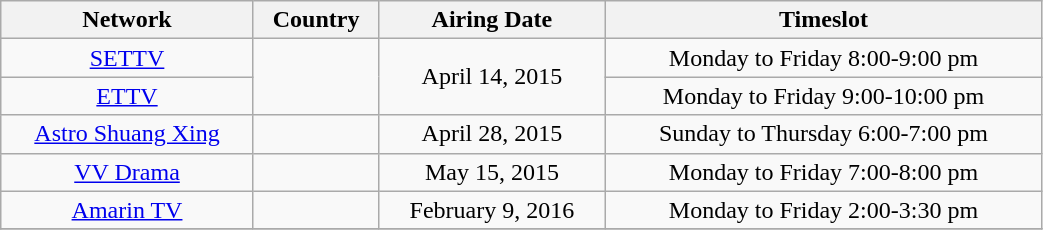<table class="wikitable" style="text-align:center;width:55%;">
<tr>
<th>Network</th>
<th>Country</th>
<th>Airing Date</th>
<th>Timeslot</th>
</tr>
<tr>
<td><a href='#'>SETTV</a></td>
<td rowspan=2></td>
<td rowspan=2>April 14, 2015</td>
<td>Monday to Friday 8:00-9:00 pm</td>
</tr>
<tr>
<td><a href='#'>ETTV</a></td>
<td>Monday to Friday 9:00-10:00 pm</td>
</tr>
<tr>
<td><a href='#'>Astro Shuang Xing</a></td>
<td></td>
<td>April 28, 2015</td>
<td>Sunday to Thursday 6:00-7:00 pm</td>
</tr>
<tr>
<td><a href='#'>VV Drama</a></td>
<td></td>
<td>May 15, 2015</td>
<td>Monday to Friday 7:00-8:00 pm</td>
</tr>
<tr>
<td><a href='#'>Amarin TV</a></td>
<td></td>
<td>February 9, 2016</td>
<td>Monday to Friday 2:00-3:30 pm</td>
</tr>
<tr>
</tr>
</table>
